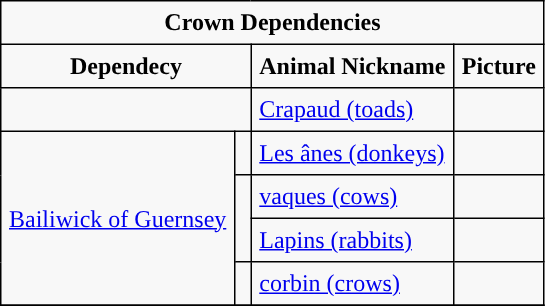<table border=1 cellspacing=0 cellpadding=5 style="border-collapse: collapse; background:#f8f8f8;">
<tr>
<th colspan=4>Crown Dependencies</th>
</tr>
<tr>
<th colspan=2>Dependecy</th>
<th>Animal Nickname</th>
<th>Picture</th>
</tr>
<tr>
<td colspan=2></td>
<td><a href='#'>Crapaud (toads)</a></td>
<td></td>
</tr>
<tr>
<td rowspan=4><a href='#'>Bailiwick of Guernsey</a></td>
<td></td>
<td><a href='#'>Les ânes (donkeys)</a></td>
</tr>
<tr>
<td rowspan=2></td>
<td><a href='#'>vaques (cows)</a></td>
<td></td>
</tr>
<tr>
<td><a href='#'>Lapins (rabbits)</a></td>
<td></td>
</tr>
<tr>
<td></td>
<td><a href='#'>corbin (crows)</a></td>
<td></td>
</tr>
<tr>
</tr>
</table>
